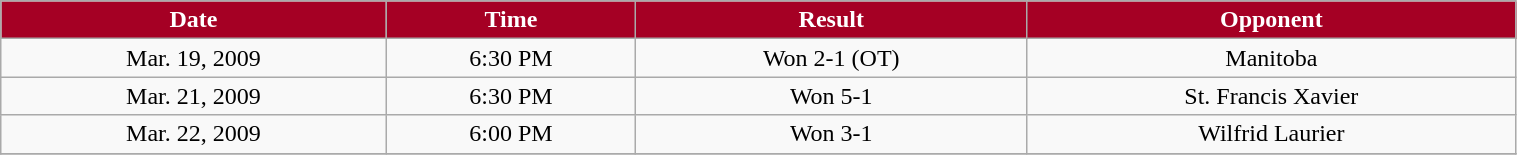<table class="wikitable" width="80%">
<tr align="center"  style="background:#A50024;color:white;">
<td><strong>Date</strong></td>
<td><strong>Time</strong></td>
<td><strong>Result</strong></td>
<td><strong>Opponent</strong></td>
</tr>
<tr align="center" bgcolor="">
<td>Mar. 19, 2009</td>
<td>6:30 PM</td>
<td>Won 2-1 (OT)</td>
<td>Manitoba</td>
</tr>
<tr align="center" bgcolor="">
<td>Mar. 21, 2009</td>
<td>6:30 PM</td>
<td>Won 5-1</td>
<td>St. Francis Xavier</td>
</tr>
<tr align="center" bgcolor="">
<td>Mar. 22, 2009</td>
<td>6:00 PM</td>
<td>Won 3-1</td>
<td>Wilfrid Laurier</td>
</tr>
<tr align="center" bgcolor="">
</tr>
</table>
